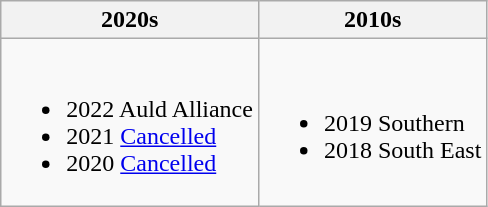<table class="wikitable">
<tr>
<th>2020s</th>
<th>2010s</th>
</tr>
<tr>
<td><br><ul><li>2022	Auld Alliance</li><li>2021	<a href='#'>Cancelled</a></li><li>2020	<a href='#'>Cancelled</a></li></ul></td>
<td><br><ul><li>2019	Southern</li><li>2018	South East</li></ul></td>
</tr>
</table>
